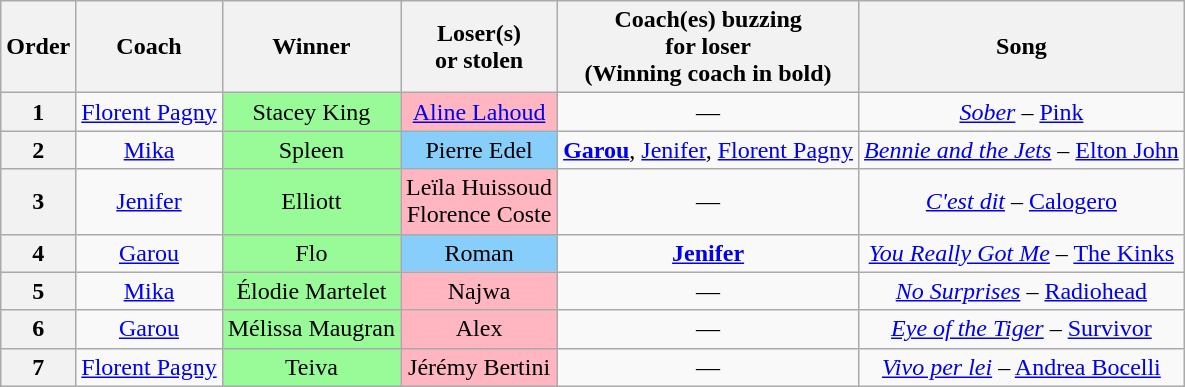<table class="wikitable" style="font-size:100%; text-align:center">
<tr>
<th>Order</th>
<th>Coach</th>
<th>Winner</th>
<th>Loser(s)<br>or stolen</th>
<th>Coach(es) buzzing<br>for loser <br>(Winning coach in bold)</th>
<th>Song</th>
</tr>
<tr>
<th>1</th>
<td style="background;text-align:center;"><a href='#'>Florent Pagny</a></td>
<td style="background:palegreen;text-align:center;">Stacey King</td>
<td style="background:lightpink;text-align:center;"><a href='#'>Aline Lahoud</a></td>
<td>—</td>
<td><em><a href='#'>Sober</a></em> – <a href='#'>Pink</a></td>
</tr>
<tr>
<th>2</th>
<td style="background;text-align:center;"><a href='#'>Mika</a></td>
<td style="background:palegreen;text-align:center;">Spleen</td>
<td style="background:lightskyblue;text-align:center;">Pierre Edel</td>
<td><strong><a href='#'>Garou</a></strong>, <a href='#'>Jenifer</a>, <a href='#'>Florent Pagny</a></td>
<td><em><a href='#'>Bennie and the Jets</a></em> – <a href='#'>Elton John</a></td>
</tr>
<tr>
<th>3</th>
<td style="background;text-align:center;"><a href='#'>Jenifer</a></td>
<td style="background:palegreen;text-align:center;">Elliott</td>
<td style="background:lightpink;text-align:center;">Leïla Huissoud<br>Florence Coste</td>
<td>—</td>
<td><em><a href='#'>C'est dit</a></em> – <a href='#'>Calogero</a></td>
</tr>
<tr>
<th>4</th>
<td style="background;text-align:center;"><a href='#'>Garou</a></td>
<td style="background:palegreen;text-align:center;">Flo</td>
<td style="background:lightskyblue;text-align:center;">Roman</td>
<td><strong><a href='#'>Jenifer</a></strong></td>
<td><em><a href='#'>You Really Got Me</a></em> – <a href='#'>The Kinks</a></td>
</tr>
<tr>
<th>5</th>
<td style="background;text-align:center;"><a href='#'>Mika</a></td>
<td style="background:palegreen;text-align:center;">Élodie Martelet</td>
<td style="background:lightpink;text-align:center;">Najwa</td>
<td>—</td>
<td><em><a href='#'>No Surprises</a></em> – <a href='#'>Radiohead</a></td>
</tr>
<tr>
<th>6</th>
<td style="background;text-align:center;"><a href='#'>Garou</a></td>
<td style="background:palegreen;text-align:center;">Mélissa Maugran</td>
<td style="background:lightpink;text-align:center;">Alex</td>
<td>—</td>
<td><em><a href='#'>Eye of the Tiger</a></em> – <a href='#'>Survivor</a></td>
</tr>
<tr>
<th>7</th>
<td style="background;text-align:center;"><a href='#'>Florent Pagny</a></td>
<td style="background:palegreen;text-align:center;">Teiva</td>
<td style="background:lightpink;text-align:center;">Jérémy Bertini</td>
<td>—</td>
<td><em><a href='#'>Vivo per lei</a></em> – <a href='#'>Andrea Bocelli</a></td>
</tr>
</table>
